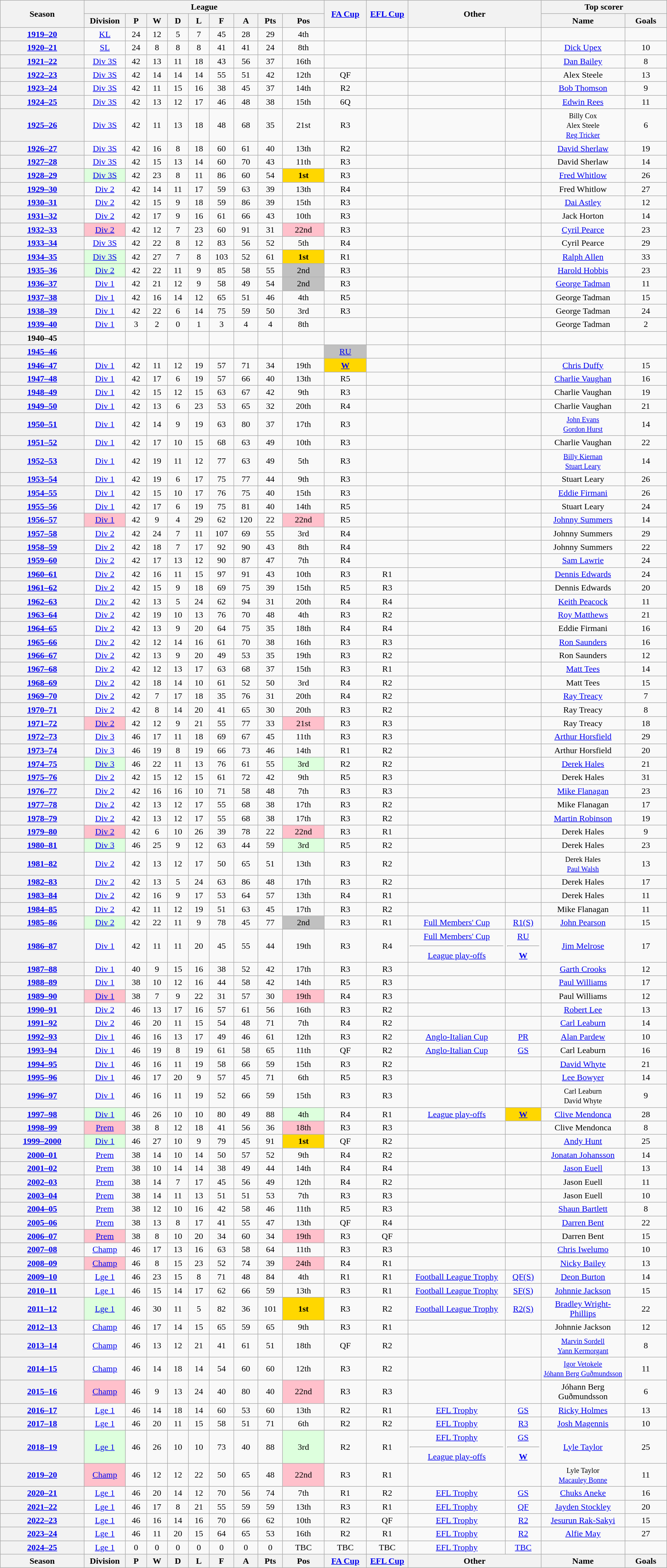<table class="wikitable plainrowheaders sortable" style="text-align: center">
<tr>
<th rowspan=2 width=8% scope=col>Season</th>
<th colspan=9 width=20%>League</th>
<th rowspan=2 width=4% scope="col"><a href='#'>FA Cup</a></th>
<th rowspan=2 width=4% scope="col"><a href='#'>EFL Cup</a></th>
<th rowspan=2 colspan=2 width=12%>Other</th>
<th colspan=2 width=12%>Top scorer</th>
</tr>
<tr>
<th width=2% scope=col>Division</th>
<th width=2% scope=col>P</th>
<th width=2% scope=col>W</th>
<th width=2% scope=col>D</th>
<th width=2% scope=col>L</th>
<th width=2% scope=col>F</th>
<th width=2% scope=col>A</th>
<th width=2% scope=col>Pts</th>
<th width=4% scope=col>Pos</th>
<th width=8% scope=col>Name</th>
<th width=4% scope=col>Goals</th>
</tr>
<tr>
<th><a href='#'>1919–20</a></th>
<td><a href='#'>KL</a></td>
<td>24</td>
<td>12</td>
<td>5</td>
<td>7</td>
<td>45</td>
<td>28</td>
<td>29</td>
<td>4th</td>
<td></td>
<td></td>
<td></td>
<td></td>
<td></td>
<td></td>
</tr>
<tr>
<th><a href='#'>1920–21</a></th>
<td><a href='#'>SL</a></td>
<td>24</td>
<td>8</td>
<td>8</td>
<td>8</td>
<td>41</td>
<td>41</td>
<td>24</td>
<td>8th</td>
<td></td>
<td></td>
<td></td>
<td></td>
<td><a href='#'>Dick Upex</a></td>
<td>10</td>
</tr>
<tr>
<th><a href='#'>1921–22</a></th>
<td><a href='#'>Div 3S</a></td>
<td>42</td>
<td>13</td>
<td>11</td>
<td>18</td>
<td>43</td>
<td>56</td>
<td>37</td>
<td>16th</td>
<td></td>
<td></td>
<td></td>
<td></td>
<td><a href='#'>Dan Bailey</a></td>
<td>8</td>
</tr>
<tr>
<th><a href='#'>1922–23</a></th>
<td><a href='#'>Div 3S</a></td>
<td>42</td>
<td>14</td>
<td>14</td>
<td>14</td>
<td>55</td>
<td>51</td>
<td>42</td>
<td>12th</td>
<td>QF</td>
<td></td>
<td></td>
<td></td>
<td>Alex Steele</td>
<td>13</td>
</tr>
<tr>
<th><a href='#'>1923–24</a></th>
<td><a href='#'>Div 3S</a></td>
<td>42</td>
<td>11</td>
<td>15</td>
<td>16</td>
<td>38</td>
<td>45</td>
<td>37</td>
<td>14th</td>
<td>R2</td>
<td></td>
<td></td>
<td></td>
<td><a href='#'>Bob Thomson</a></td>
<td>9</td>
</tr>
<tr>
<th><a href='#'>1924–25</a></th>
<td><a href='#'>Div 3S</a></td>
<td>42</td>
<td>13</td>
<td>12</td>
<td>17</td>
<td>46</td>
<td>48</td>
<td>38</td>
<td>15th</td>
<td>6Q</td>
<td></td>
<td></td>
<td></td>
<td><a href='#'>Edwin Rees</a></td>
<td>11</td>
</tr>
<tr>
<th><a href='#'>1925–26</a></th>
<td><a href='#'>Div 3S</a></td>
<td>42</td>
<td>11</td>
<td>13</td>
<td>18</td>
<td>48</td>
<td>68</td>
<td>35</td>
<td>21st</td>
<td>R3</td>
<td></td>
<td></td>
<td></td>
<td><small>Billy Cox<br> Alex Steele <br> <a href='#'>Reg Tricker</a></small></td>
<td>6</td>
</tr>
<tr>
<th><a href='#'>1926–27</a></th>
<td><a href='#'>Div 3S</a></td>
<td>42</td>
<td>16</td>
<td>8</td>
<td>18</td>
<td>60</td>
<td>61</td>
<td>40</td>
<td>13th</td>
<td>R2</td>
<td></td>
<td></td>
<td></td>
<td><a href='#'>David Sherlaw</a></td>
<td>19</td>
</tr>
<tr>
<th><a href='#'>1927–28</a></th>
<td><a href='#'>Div 3S</a></td>
<td>42</td>
<td>15</td>
<td>13</td>
<td>14</td>
<td>60</td>
<td>70</td>
<td>43</td>
<td>11th</td>
<td>R3</td>
<td></td>
<td></td>
<td></td>
<td>David Sherlaw</td>
<td>14</td>
</tr>
<tr>
<th><a href='#'>1928–29</a></th>
<td bgcolor=#DFD><a href='#'>Div 3S</a> </td>
<td>42</td>
<td>23</td>
<td>8</td>
<td>11</td>
<td>86</td>
<td>60</td>
<td>54</td>
<td bgcolor=Gold><strong>1st</strong></td>
<td>R3</td>
<td></td>
<td></td>
<td></td>
<td><a href='#'>Fred Whitlow</a></td>
<td>26</td>
</tr>
<tr>
<th><a href='#'>1929–30</a></th>
<td><a href='#'>Div 2</a></td>
<td>42</td>
<td>14</td>
<td>11</td>
<td>17</td>
<td>59</td>
<td>63</td>
<td>39</td>
<td>13th</td>
<td>R4</td>
<td></td>
<td></td>
<td></td>
<td>Fred Whitlow</td>
<td>27</td>
</tr>
<tr>
<th><a href='#'>1930–31</a></th>
<td><a href='#'>Div 2</a></td>
<td>42</td>
<td>15</td>
<td>9</td>
<td>18</td>
<td>59</td>
<td>86</td>
<td>39</td>
<td>15th</td>
<td>R3</td>
<td></td>
<td></td>
<td></td>
<td><a href='#'>Dai Astley</a></td>
<td>12</td>
</tr>
<tr>
<th><a href='#'>1931–32</a></th>
<td><a href='#'>Div 2</a></td>
<td>42</td>
<td>17</td>
<td>9</td>
<td>16</td>
<td>61</td>
<td>66</td>
<td>43</td>
<td>10th</td>
<td>R3</td>
<td></td>
<td></td>
<td></td>
<td>Jack Horton</td>
<td>14</td>
</tr>
<tr>
<th><a href='#'>1932–33</a></th>
<td bgcolor=Pink><a href='#'>Div 2</a> </td>
<td>42</td>
<td>12</td>
<td>7</td>
<td>23</td>
<td>60</td>
<td>91</td>
<td>31</td>
<td bgcolor=Pink>22nd</td>
<td>R3</td>
<td></td>
<td></td>
<td></td>
<td><a href='#'>Cyril Pearce</a></td>
<td>23</td>
</tr>
<tr>
<th><a href='#'>1933–34</a></th>
<td><a href='#'>Div 3S</a></td>
<td>42</td>
<td>22</td>
<td>8</td>
<td>12</td>
<td>83</td>
<td>56</td>
<td>52</td>
<td>5th</td>
<td>R4</td>
<td></td>
<td></td>
<td></td>
<td>Cyril Pearce</td>
<td>29</td>
</tr>
<tr>
<th><a href='#'>1934–35</a></th>
<td bgcolor=#DFD><a href='#'>Div 3S</a> </td>
<td>42</td>
<td>27</td>
<td>7</td>
<td>8</td>
<td>103</td>
<td>52</td>
<td>61</td>
<td bgcolor=Gold><strong>1st</strong></td>
<td>R1</td>
<td></td>
<td></td>
<td></td>
<td><a href='#'>Ralph Allen</a></td>
<td>33</td>
</tr>
<tr>
<th><a href='#'>1935–36</a></th>
<td bgcolor=#DFD><a href='#'>Div 2</a> </td>
<td>42</td>
<td>22</td>
<td>11</td>
<td>9</td>
<td>85</td>
<td>58</td>
<td>55</td>
<td bgcolor=silver>2nd</td>
<td>R3</td>
<td></td>
<td></td>
<td></td>
<td><a href='#'>Harold Hobbis</a></td>
<td>23</td>
</tr>
<tr>
<th><a href='#'>1936–37</a></th>
<td><a href='#'>Div 1</a></td>
<td>42</td>
<td>21</td>
<td>12</td>
<td>9</td>
<td>58</td>
<td>49</td>
<td>54</td>
<td bgcolor=Silver>2nd</td>
<td>R3</td>
<td></td>
<td></td>
<td></td>
<td><a href='#'>George Tadman</a></td>
<td>11</td>
</tr>
<tr>
<th><a href='#'>1937–38</a></th>
<td><a href='#'>Div 1</a></td>
<td>42</td>
<td>16</td>
<td>14</td>
<td>12</td>
<td>65</td>
<td>51</td>
<td>46</td>
<td>4th</td>
<td>R5</td>
<td></td>
<td></td>
<td></td>
<td>George Tadman</td>
<td>15</td>
</tr>
<tr>
<th><a href='#'>1938–39</a></th>
<td><a href='#'>Div 1</a></td>
<td>42</td>
<td>22</td>
<td>6</td>
<td>14</td>
<td>75</td>
<td>59</td>
<td>50</td>
<td>3rd</td>
<td>R3</td>
<td></td>
<td></td>
<td></td>
<td>George Tadman</td>
<td>24</td>
</tr>
<tr>
<th><a href='#'>1939–40</a></th>
<td><a href='#'>Div 1</a></td>
<td>3</td>
<td>2</td>
<td>0</td>
<td>1</td>
<td>3</td>
<td>4</td>
<td>4</td>
<td>8th</td>
<td></td>
<td></td>
<td></td>
<td></td>
<td>George Tadman</td>
<td>2</td>
</tr>
<tr>
<th>1940–45</th>
<td></td>
<td></td>
<td></td>
<td></td>
<td></td>
<td></td>
<td></td>
<td></td>
<td></td>
<td></td>
<td></td>
<td></td>
<td></td>
<td></td>
<td></td>
</tr>
<tr>
<th><a href='#'>1945–46</a></th>
<td></td>
<td></td>
<td></td>
<td></td>
<td></td>
<td></td>
<td></td>
<td></td>
<td></td>
<td bgcolor=silver><a href='#'>RU</a></td>
<td></td>
<td></td>
<td></td>
<td></td>
<td></td>
</tr>
<tr>
<th><a href='#'>1946–47</a></th>
<td><a href='#'>Div 1</a></td>
<td>42</td>
<td>11</td>
<td>12</td>
<td>19</td>
<td>57</td>
<td>71</td>
<td>34</td>
<td>19th</td>
<td bgcolor=gold><strong><a href='#'>W</a></strong></td>
<td></td>
<td></td>
<td></td>
<td><a href='#'>Chris Duffy</a></td>
<td>15</td>
</tr>
<tr>
<th><a href='#'>1947–48</a></th>
<td><a href='#'>Div 1</a></td>
<td>42</td>
<td>17</td>
<td>6</td>
<td>19</td>
<td>57</td>
<td>66</td>
<td>40</td>
<td>13th</td>
<td>R5</td>
<td></td>
<td></td>
<td></td>
<td><a href='#'>Charlie Vaughan</a></td>
<td>16</td>
</tr>
<tr>
<th><a href='#'>1948–49</a></th>
<td><a href='#'>Div 1</a></td>
<td>42</td>
<td>15</td>
<td>12</td>
<td>15</td>
<td>63</td>
<td>67</td>
<td>42</td>
<td>9th</td>
<td>R3</td>
<td></td>
<td></td>
<td></td>
<td>Charlie Vaughan</td>
<td>19</td>
</tr>
<tr>
<th><a href='#'>1949–50</a></th>
<td><a href='#'>Div 1</a></td>
<td>42</td>
<td>13</td>
<td>6</td>
<td>23</td>
<td>53</td>
<td>65</td>
<td>32</td>
<td>20th</td>
<td>R4</td>
<td></td>
<td></td>
<td></td>
<td>Charlie Vaughan</td>
<td>21</td>
</tr>
<tr>
<th><a href='#'>1950–51</a></th>
<td><a href='#'>Div 1</a></td>
<td>42</td>
<td>14</td>
<td>9</td>
<td>19</td>
<td>63</td>
<td>80</td>
<td>37</td>
<td>17th</td>
<td>R3</td>
<td></td>
<td></td>
<td></td>
<td><small><a href='#'>John Evans</a> <br> <a href='#'>Gordon Hurst</a></small></td>
<td>14</td>
</tr>
<tr>
<th><a href='#'>1951–52</a></th>
<td><a href='#'>Div 1</a></td>
<td>42</td>
<td>17</td>
<td>10</td>
<td>15</td>
<td>68</td>
<td>63</td>
<td>49</td>
<td>10th</td>
<td>R3</td>
<td></td>
<td></td>
<td></td>
<td>Charlie Vaughan</td>
<td>22</td>
</tr>
<tr>
<th><a href='#'>1952–53</a></th>
<td><a href='#'>Div 1</a></td>
<td>42</td>
<td>19</td>
<td>11</td>
<td>12</td>
<td>77</td>
<td>63</td>
<td>49</td>
<td>5th</td>
<td>R3</td>
<td></td>
<td></td>
<td></td>
<td><small><a href='#'>Billy Kiernan</a> <br> <a href='#'>Stuart Leary</a></small></td>
<td>14</td>
</tr>
<tr>
<th><a href='#'>1953–54</a></th>
<td><a href='#'>Div 1</a></td>
<td>42</td>
<td>19</td>
<td>6</td>
<td>17</td>
<td>75</td>
<td>77</td>
<td>44</td>
<td>9th</td>
<td>R3</td>
<td></td>
<td></td>
<td></td>
<td>Stuart Leary</td>
<td>26</td>
</tr>
<tr>
<th><a href='#'>1954–55</a></th>
<td><a href='#'>Div 1</a></td>
<td>42</td>
<td>15</td>
<td>10</td>
<td>17</td>
<td>76</td>
<td>75</td>
<td>40</td>
<td>15th</td>
<td>R3</td>
<td></td>
<td></td>
<td></td>
<td><a href='#'>Eddie Firmani</a></td>
<td>26</td>
</tr>
<tr>
<th><a href='#'>1955–56</a></th>
<td><a href='#'>Div 1</a></td>
<td>42</td>
<td>17</td>
<td>6</td>
<td>19</td>
<td>75</td>
<td>81</td>
<td>40</td>
<td>14th</td>
<td>R5</td>
<td></td>
<td></td>
<td></td>
<td>Stuart Leary</td>
<td>24</td>
</tr>
<tr>
<th><a href='#'>1956–57</a></th>
<td bgcolor=Pink><a href='#'>Div 1</a> </td>
<td>42</td>
<td>9</td>
<td>4</td>
<td>29</td>
<td>62</td>
<td>120</td>
<td>22</td>
<td bgcolor=Pink>22nd</td>
<td>R5</td>
<td></td>
<td></td>
<td></td>
<td><a href='#'>Johnny Summers</a></td>
<td>14</td>
</tr>
<tr>
<th><a href='#'>1957–58</a></th>
<td><a href='#'>Div 2</a></td>
<td>42</td>
<td>24</td>
<td>7</td>
<td>11</td>
<td>107</td>
<td>69</td>
<td>55</td>
<td>3rd</td>
<td>R4</td>
<td></td>
<td></td>
<td></td>
<td>Johnny Summers</td>
<td>29</td>
</tr>
<tr>
<th><a href='#'>1958–59</a></th>
<td><a href='#'>Div 2</a></td>
<td>42</td>
<td>18</td>
<td>7</td>
<td>17</td>
<td>92</td>
<td>90</td>
<td>43</td>
<td>8th</td>
<td>R4</td>
<td></td>
<td></td>
<td></td>
<td>Johnny Summers</td>
<td>22</td>
</tr>
<tr>
<th><a href='#'>1959–60</a></th>
<td><a href='#'>Div 2</a></td>
<td>42</td>
<td>17</td>
<td>13</td>
<td>12</td>
<td>90</td>
<td>87</td>
<td>47</td>
<td>7th</td>
<td>R4</td>
<td></td>
<td></td>
<td></td>
<td><a href='#'>Sam Lawrie</a></td>
<td>24</td>
</tr>
<tr>
<th><a href='#'>1960–61</a></th>
<td><a href='#'>Div 2</a></td>
<td>42</td>
<td>16</td>
<td>11</td>
<td>15</td>
<td>97</td>
<td>91</td>
<td>43</td>
<td>10th</td>
<td>R3</td>
<td>R1</td>
<td></td>
<td></td>
<td><a href='#'>Dennis Edwards</a></td>
<td>24</td>
</tr>
<tr>
<th><a href='#'>1961–62</a></th>
<td><a href='#'>Div 2</a></td>
<td>42</td>
<td>15</td>
<td>9</td>
<td>18</td>
<td>69</td>
<td>75</td>
<td>39</td>
<td>15th</td>
<td>R5</td>
<td>R3</td>
<td></td>
<td></td>
<td>Dennis Edwards</td>
<td>20</td>
</tr>
<tr>
<th><a href='#'>1962–63</a></th>
<td><a href='#'>Div 2</a></td>
<td>42</td>
<td>13</td>
<td>5</td>
<td>24</td>
<td>62</td>
<td>94</td>
<td>31</td>
<td>20th</td>
<td>R4</td>
<td>R4</td>
<td></td>
<td></td>
<td><a href='#'>Keith Peacock</a></td>
<td>11</td>
</tr>
<tr>
<th><a href='#'>1963–64</a></th>
<td><a href='#'>Div 2</a></td>
<td>42</td>
<td>19</td>
<td>10</td>
<td>13</td>
<td>76</td>
<td>70</td>
<td>48</td>
<td>4th</td>
<td>R3</td>
<td>R2</td>
<td></td>
<td></td>
<td><a href='#'>Roy Matthews</a></td>
<td>21</td>
</tr>
<tr>
<th><a href='#'>1964–65</a></th>
<td><a href='#'>Div 2</a></td>
<td>42</td>
<td>13</td>
<td>9</td>
<td>20</td>
<td>64</td>
<td>75</td>
<td>35</td>
<td>18th</td>
<td>R4</td>
<td>R4</td>
<td></td>
<td></td>
<td>Eddie Firmani</td>
<td>16</td>
</tr>
<tr>
<th><a href='#'>1965–66</a></th>
<td><a href='#'>Div 2</a></td>
<td>42</td>
<td>12</td>
<td>14</td>
<td>16</td>
<td>61</td>
<td>70</td>
<td>38</td>
<td>16th</td>
<td>R3</td>
<td>R3</td>
<td></td>
<td></td>
<td><a href='#'>Ron Saunders</a></td>
<td>16</td>
</tr>
<tr>
<th><a href='#'>1966–67</a></th>
<td><a href='#'>Div 2</a></td>
<td>42</td>
<td>13</td>
<td>9</td>
<td>20</td>
<td>49</td>
<td>53</td>
<td>35</td>
<td>19th</td>
<td>R3</td>
<td>R2</td>
<td></td>
<td></td>
<td>Ron Saunders</td>
<td>12</td>
</tr>
<tr>
<th><a href='#'>1967–68</a></th>
<td><a href='#'>Div 2</a></td>
<td>42</td>
<td>12</td>
<td>13</td>
<td>17</td>
<td>63</td>
<td>68</td>
<td>37</td>
<td>15th</td>
<td>R3</td>
<td>R1</td>
<td></td>
<td></td>
<td><a href='#'>Matt Tees</a></td>
<td>14</td>
</tr>
<tr>
<th><a href='#'>1968–69</a></th>
<td><a href='#'>Div 2</a></td>
<td>42</td>
<td>18</td>
<td>14</td>
<td>10</td>
<td>61</td>
<td>52</td>
<td>50</td>
<td>3rd</td>
<td>R4</td>
<td>R2</td>
<td></td>
<td></td>
<td>Matt Tees</td>
<td>15</td>
</tr>
<tr>
<th><a href='#'>1969–70</a></th>
<td><a href='#'>Div 2</a></td>
<td>42</td>
<td>7</td>
<td>17</td>
<td>18</td>
<td>35</td>
<td>76</td>
<td>31</td>
<td>20th</td>
<td>R4</td>
<td>R2</td>
<td></td>
<td></td>
<td><a href='#'>Ray Treacy</a></td>
<td>7</td>
</tr>
<tr>
<th><a href='#'>1970–71</a></th>
<td><a href='#'>Div 2</a></td>
<td>42</td>
<td>8</td>
<td>14</td>
<td>20</td>
<td>41</td>
<td>65</td>
<td>30</td>
<td>20th</td>
<td>R3</td>
<td>R2</td>
<td></td>
<td></td>
<td>Ray Treacy</td>
<td>8</td>
</tr>
<tr>
<th><a href='#'>1971–72</a></th>
<td bgcolor=Pink><a href='#'>Div 2</a> </td>
<td>42</td>
<td>12</td>
<td>9</td>
<td>21</td>
<td>55</td>
<td>77</td>
<td>33</td>
<td bgcolor=Pink>21st</td>
<td>R3</td>
<td>R3</td>
<td></td>
<td></td>
<td>Ray Treacy</td>
<td>18</td>
</tr>
<tr>
<th><a href='#'>1972–73</a></th>
<td><a href='#'>Div 3</a></td>
<td>46</td>
<td>17</td>
<td>11</td>
<td>18</td>
<td>69</td>
<td>67</td>
<td>45</td>
<td>11th</td>
<td>R3</td>
<td>R3</td>
<td></td>
<td></td>
<td><a href='#'>Arthur Horsfield</a></td>
<td>29</td>
</tr>
<tr>
<th><a href='#'>1973–74</a></th>
<td><a href='#'>Div 3</a></td>
<td>46</td>
<td>19</td>
<td>8</td>
<td>19</td>
<td>66</td>
<td>73</td>
<td>46</td>
<td>14th</td>
<td>R1</td>
<td>R2</td>
<td></td>
<td></td>
<td>Arthur Horsfield</td>
<td>20</td>
</tr>
<tr>
<th><a href='#'>1974–75</a></th>
<td bgcolor=#DFD><a href='#'>Div 3</a> </td>
<td>46</td>
<td>22</td>
<td>11</td>
<td>13</td>
<td>76</td>
<td>61</td>
<td>55</td>
<td bgcolor=#DFD>3rd</td>
<td>R2</td>
<td>R2</td>
<td></td>
<td></td>
<td><a href='#'>Derek Hales</a></td>
<td>21</td>
</tr>
<tr>
<th><a href='#'>1975–76</a></th>
<td><a href='#'>Div 2</a></td>
<td>42</td>
<td>15</td>
<td>12</td>
<td>15</td>
<td>61</td>
<td>72</td>
<td>42</td>
<td>9th</td>
<td>R5</td>
<td>R3</td>
<td></td>
<td></td>
<td>Derek Hales</td>
<td>31</td>
</tr>
<tr>
<th><a href='#'>1976–77</a></th>
<td><a href='#'>Div 2</a></td>
<td>42</td>
<td>16</td>
<td>16</td>
<td>10</td>
<td>71</td>
<td>58</td>
<td>48</td>
<td>7th</td>
<td>R3</td>
<td>R3</td>
<td></td>
<td></td>
<td><a href='#'>Mike Flanagan</a></td>
<td>23</td>
</tr>
<tr>
<th><a href='#'>1977–78</a></th>
<td><a href='#'>Div 2</a></td>
<td>42</td>
<td>13</td>
<td>12</td>
<td>17</td>
<td>55</td>
<td>68</td>
<td>38</td>
<td>17th</td>
<td>R3</td>
<td>R2</td>
<td></td>
<td></td>
<td>Mike Flanagan</td>
<td>17</td>
</tr>
<tr>
<th><a href='#'>1978–79</a></th>
<td><a href='#'>Div 2</a></td>
<td>42</td>
<td>13</td>
<td>12</td>
<td>17</td>
<td>55</td>
<td>68</td>
<td>38</td>
<td>17th</td>
<td>R3</td>
<td>R2</td>
<td></td>
<td></td>
<td><a href='#'>Martin Robinson</a></td>
<td>19</td>
</tr>
<tr>
<th><a href='#'>1979–80</a></th>
<td bgcolor=Pink><a href='#'>Div 2</a> </td>
<td>42</td>
<td>6</td>
<td>10</td>
<td>26</td>
<td>39</td>
<td>78</td>
<td>22</td>
<td bgcolor=Pink>22nd</td>
<td>R3</td>
<td>R1</td>
<td></td>
<td></td>
<td>Derek Hales</td>
<td>9</td>
</tr>
<tr>
<th><a href='#'>1980–81</a></th>
<td bgcolor=#DFD><a href='#'>Div 3</a> </td>
<td>46</td>
<td>25</td>
<td>9</td>
<td>12</td>
<td>63</td>
<td>44</td>
<td>59</td>
<td bgcolor=#DFD>3rd</td>
<td>R5</td>
<td>R2</td>
<td></td>
<td></td>
<td>Derek Hales</td>
<td>23</td>
</tr>
<tr>
<th><a href='#'>1981–82</a></th>
<td><a href='#'>Div 2</a></td>
<td>42</td>
<td>13</td>
<td>12</td>
<td>17</td>
<td>50</td>
<td>65</td>
<td>51</td>
<td>13th</td>
<td>R3</td>
<td>R2</td>
<td></td>
<td></td>
<td><small>Derek Hales <br> <a href='#'>Paul Walsh</a></small></td>
<td>13</td>
</tr>
<tr>
<th><a href='#'>1982–83</a></th>
<td><a href='#'>Div 2</a></td>
<td>42</td>
<td>13</td>
<td>5</td>
<td>24</td>
<td>63</td>
<td>86</td>
<td>48</td>
<td>17th</td>
<td>R3</td>
<td>R2</td>
<td></td>
<td></td>
<td>Derek Hales</td>
<td>17</td>
</tr>
<tr>
<th><a href='#'>1983–84</a></th>
<td><a href='#'>Div 2</a></td>
<td>42</td>
<td>16</td>
<td>9</td>
<td>17</td>
<td>53</td>
<td>64</td>
<td>57</td>
<td>13th</td>
<td>R4</td>
<td>R1</td>
<td></td>
<td></td>
<td>Derek Hales</td>
<td>11</td>
</tr>
<tr>
<th><a href='#'>1984–85</a></th>
<td><a href='#'>Div 2</a></td>
<td>42</td>
<td>11</td>
<td>12</td>
<td>19</td>
<td>51</td>
<td>63</td>
<td>45</td>
<td>17th</td>
<td>R3</td>
<td>R2</td>
<td></td>
<td></td>
<td>Mike Flanagan</td>
<td>11</td>
</tr>
<tr>
<th><a href='#'>1985–86</a></th>
<td bgcolor=#DFD><a href='#'>Div 2</a> </td>
<td>42</td>
<td>22</td>
<td>11</td>
<td>9</td>
<td>78</td>
<td>45</td>
<td>77</td>
<td bgcolor=silver>2nd</td>
<td>R3</td>
<td>R1</td>
<td><a href='#'>Full Members' Cup</a></td>
<td><a href='#'>R1(S)</a></td>
<td><a href='#'>John Pearson</a></td>
<td>15</td>
</tr>
<tr>
<th><a href='#'>1986–87</a></th>
<td><a href='#'>Div 1</a></td>
<td>42</td>
<td>11</td>
<td>11</td>
<td>20</td>
<td>45</td>
<td>55</td>
<td>44</td>
<td>19th</td>
<td>R3</td>
<td>R4</td>
<td><a href='#'>Full Members' Cup</a><hr><a href='#'>League play-offs</a></td>
<td><div><a href='#'>RU</a></div><hr><div><strong><a href='#'>W</a></strong></div></td>
<td><a href='#'>Jim Melrose</a></td>
<td>17</td>
</tr>
<tr>
<th><a href='#'>1987–88</a></th>
<td><a href='#'>Div 1</a></td>
<td>40</td>
<td>9</td>
<td>15</td>
<td>16</td>
<td>38</td>
<td>52</td>
<td>42</td>
<td>17th</td>
<td>R3</td>
<td>R3</td>
<td></td>
<td></td>
<td><a href='#'>Garth Crooks</a></td>
<td>12</td>
</tr>
<tr>
<th><a href='#'>1988–89</a></th>
<td><a href='#'>Div 1</a></td>
<td>38</td>
<td>10</td>
<td>12</td>
<td>16</td>
<td>44</td>
<td>58</td>
<td>42</td>
<td>14th</td>
<td>R5</td>
<td>R3</td>
<td></td>
<td></td>
<td><a href='#'>Paul Williams</a></td>
<td>17</td>
</tr>
<tr>
<th><a href='#'>1989–90</a></th>
<td bgcolor=Pink><a href='#'>Div 1</a> </td>
<td>38</td>
<td>7</td>
<td>9</td>
<td>22</td>
<td>31</td>
<td>57</td>
<td>30</td>
<td bgcolor=Pink>19th</td>
<td>R4</td>
<td>R3</td>
<td></td>
<td></td>
<td>Paul Williams</td>
<td>12</td>
</tr>
<tr>
<th><a href='#'>1990–91</a></th>
<td><a href='#'>Div 2</a></td>
<td>46</td>
<td>13</td>
<td>17</td>
<td>16</td>
<td>57</td>
<td>61</td>
<td>56</td>
<td>16th</td>
<td>R3</td>
<td>R2</td>
<td></td>
<td></td>
<td><a href='#'>Robert Lee</a></td>
<td>13</td>
</tr>
<tr>
<th><a href='#'>1991–92</a></th>
<td><a href='#'>Div 2</a></td>
<td>46</td>
<td>20</td>
<td>11</td>
<td>15</td>
<td>54</td>
<td>48</td>
<td>71</td>
<td>7th</td>
<td>R4</td>
<td>R2</td>
<td></td>
<td></td>
<td><a href='#'>Carl Leaburn</a></td>
<td>14</td>
</tr>
<tr>
<th><a href='#'>1992–93</a></th>
<td><a href='#'>Div 1</a></td>
<td>46</td>
<td>16</td>
<td>13</td>
<td>17</td>
<td>49</td>
<td>46</td>
<td>61</td>
<td>12th</td>
<td>R3</td>
<td>R2</td>
<td><a href='#'>Anglo-Italian Cup</a></td>
<td><a href='#'>PR</a></td>
<td><a href='#'>Alan Pardew</a></td>
<td>10</td>
</tr>
<tr>
<th><a href='#'>1993–94</a></th>
<td><a href='#'>Div 1</a></td>
<td>46</td>
<td>19</td>
<td>8</td>
<td>19</td>
<td>61</td>
<td>58</td>
<td>65</td>
<td>11th</td>
<td>QF</td>
<td>R2</td>
<td><a href='#'>Anglo-Italian Cup</a></td>
<td><a href='#'>GS</a></td>
<td>Carl Leaburn</td>
<td>16</td>
</tr>
<tr>
<th><a href='#'>1994–95</a></th>
<td><a href='#'>Div 1</a></td>
<td>46</td>
<td>16</td>
<td>11</td>
<td>19</td>
<td>58</td>
<td>66</td>
<td>59</td>
<td>15th</td>
<td>R3</td>
<td>R2</td>
<td></td>
<td></td>
<td><a href='#'>David Whyte</a></td>
<td>21</td>
</tr>
<tr>
<th><a href='#'>1995–96</a></th>
<td><a href='#'>Div 1</a></td>
<td>46</td>
<td>17</td>
<td>20</td>
<td>9</td>
<td>57</td>
<td>45</td>
<td>71</td>
<td>6th</td>
<td>R5</td>
<td>R3</td>
<td></td>
<td></td>
<td><a href='#'>Lee Bowyer</a></td>
<td>14</td>
</tr>
<tr>
<th><a href='#'>1996–97</a></th>
<td><a href='#'>Div 1</a></td>
<td>46</td>
<td>16</td>
<td>11</td>
<td>19</td>
<td>52</td>
<td>66</td>
<td>59</td>
<td>15th</td>
<td>R3</td>
<td>R3</td>
<td></td>
<td></td>
<td><small>Carl Leaburn <br> David Whyte</small></td>
<td>9</td>
</tr>
<tr>
<th><a href='#'>1997–98</a></th>
<td bgcolor=#DFD><a href='#'>Div 1</a> </td>
<td>46</td>
<td>26</td>
<td>10</td>
<td>10</td>
<td>80</td>
<td>49</td>
<td>88</td>
<td bgcolor=#DFD>4th</td>
<td>R4</td>
<td>R1</td>
<td><a href='#'>League play-offs</a></td>
<td bgcolor=gold><strong><a href='#'>W</a></strong></td>
<td><a href='#'>Clive Mendonca</a></td>
<td>28</td>
</tr>
<tr>
<th><a href='#'>1998–99</a></th>
<td bgcolor=Pink><a href='#'>Prem</a> </td>
<td>38</td>
<td>8</td>
<td>12</td>
<td>18</td>
<td>41</td>
<td>56</td>
<td>36</td>
<td bgcolor=Pink>18th</td>
<td>R3</td>
<td>R3</td>
<td></td>
<td></td>
<td>Clive Mendonca</td>
<td>8</td>
</tr>
<tr>
<th><a href='#'>1999–2000</a></th>
<td bgcolor=#DFD><a href='#'>Div 1</a> </td>
<td>46</td>
<td>27</td>
<td>10</td>
<td>9</td>
<td>79</td>
<td>45</td>
<td>91</td>
<td bgcolor=Gold><strong>1st</strong></td>
<td>QF</td>
<td>R2</td>
<td></td>
<td></td>
<td><a href='#'>Andy Hunt</a></td>
<td>25</td>
</tr>
<tr>
<th><a href='#'>2000–01</a></th>
<td><a href='#'>Prem</a></td>
<td>38</td>
<td>14</td>
<td>10</td>
<td>14</td>
<td>50</td>
<td>57</td>
<td>52</td>
<td>9th</td>
<td>R4</td>
<td>R2</td>
<td></td>
<td></td>
<td><a href='#'>Jonatan Johansson</a></td>
<td>14</td>
</tr>
<tr>
<th><a href='#'>2001–02</a></th>
<td><a href='#'>Prem</a></td>
<td>38</td>
<td>10</td>
<td>14</td>
<td>14</td>
<td>38</td>
<td>49</td>
<td>44</td>
<td>14th</td>
<td>R4</td>
<td>R4</td>
<td></td>
<td></td>
<td><a href='#'>Jason Euell</a></td>
<td>13</td>
</tr>
<tr>
<th><a href='#'>2002–03</a></th>
<td><a href='#'>Prem</a></td>
<td>38</td>
<td>14</td>
<td>7</td>
<td>17</td>
<td>45</td>
<td>56</td>
<td>49</td>
<td>12th</td>
<td>R4</td>
<td>R2</td>
<td></td>
<td></td>
<td>Jason Euell</td>
<td>11</td>
</tr>
<tr>
<th><a href='#'>2003–04</a></th>
<td><a href='#'>Prem</a></td>
<td>38</td>
<td>14</td>
<td>11</td>
<td>13</td>
<td>51</td>
<td>51</td>
<td>53</td>
<td>7th</td>
<td>R3</td>
<td>R3</td>
<td></td>
<td></td>
<td>Jason Euell</td>
<td>10</td>
</tr>
<tr>
<th><a href='#'>2004–05</a></th>
<td><a href='#'>Prem</a></td>
<td>38</td>
<td>12</td>
<td>10</td>
<td>16</td>
<td>42</td>
<td>58</td>
<td>46</td>
<td>11th</td>
<td>R5</td>
<td>R3</td>
<td></td>
<td></td>
<td><a href='#'>Shaun Bartlett</a></td>
<td>8</td>
</tr>
<tr>
<th><a href='#'>2005–06</a></th>
<td><a href='#'>Prem</a></td>
<td>38</td>
<td>13</td>
<td>8</td>
<td>17</td>
<td>41</td>
<td>55</td>
<td>47</td>
<td>13th</td>
<td>QF</td>
<td>R4</td>
<td></td>
<td></td>
<td><a href='#'>Darren Bent</a></td>
<td>22</td>
</tr>
<tr>
<th><a href='#'>2006–07</a></th>
<td bgcolor=Pink><a href='#'>Prem</a> </td>
<td>38</td>
<td>8</td>
<td>10</td>
<td>20</td>
<td>34</td>
<td>60</td>
<td>34</td>
<td bgcolor=Pink>19th</td>
<td>R3</td>
<td>QF</td>
<td></td>
<td></td>
<td>Darren Bent</td>
<td>15</td>
</tr>
<tr>
<th><a href='#'>2007–08</a></th>
<td><a href='#'>Champ</a></td>
<td>46</td>
<td>17</td>
<td>13</td>
<td>16</td>
<td>63</td>
<td>58</td>
<td>64</td>
<td>11th</td>
<td>R3</td>
<td>R3</td>
<td></td>
<td></td>
<td><a href='#'>Chris Iwelumo</a></td>
<td>10</td>
</tr>
<tr>
<th><a href='#'>2008–09</a></th>
<td bgcolor=Pink><a href='#'>Champ</a> </td>
<td>46</td>
<td>8</td>
<td>15</td>
<td>23</td>
<td>52</td>
<td>74</td>
<td>39</td>
<td bgcolor=Pink>24th</td>
<td>R4</td>
<td>R1</td>
<td></td>
<td></td>
<td><a href='#'>Nicky Bailey</a></td>
<td>13</td>
</tr>
<tr>
<th><a href='#'>2009–10</a></th>
<td><a href='#'>Lge 1</a></td>
<td>46</td>
<td>23</td>
<td>15</td>
<td>8</td>
<td>71</td>
<td>48</td>
<td>84</td>
<td>4th</td>
<td>R1</td>
<td>R1</td>
<td><a href='#'>Football League Trophy</a></td>
<td><a href='#'>QF(S)</a></td>
<td><a href='#'>Deon Burton</a></td>
<td>14</td>
</tr>
<tr>
<th><a href='#'>2010–11</a></th>
<td><a href='#'>Lge 1</a></td>
<td>46</td>
<td>15</td>
<td>14</td>
<td>17</td>
<td>62</td>
<td>66</td>
<td>59</td>
<td>13th</td>
<td>R3</td>
<td>R1</td>
<td><a href='#'>Football League Trophy</a></td>
<td><a href='#'>SF(S)</a></td>
<td><a href='#'>Johnnie Jackson</a></td>
<td>15</td>
</tr>
<tr>
<th><a href='#'>2011–12</a></th>
<td bgcolor=#DFD><a href='#'>Lge 1</a> </td>
<td>46</td>
<td>30</td>
<td>11</td>
<td>5</td>
<td>82</td>
<td>36</td>
<td>101</td>
<td bgcolor=Gold><strong>1st</strong></td>
<td>R3</td>
<td>R2</td>
<td><a href='#'>Football League Trophy</a></td>
<td><a href='#'>R2(S)</a></td>
<td><a href='#'>Bradley Wright-Phillips</a></td>
<td>22</td>
</tr>
<tr>
<th><a href='#'>2012–13</a></th>
<td><a href='#'>Champ</a></td>
<td>46</td>
<td>17</td>
<td>14</td>
<td>15</td>
<td>65</td>
<td>59</td>
<td>65</td>
<td>9th</td>
<td>R3</td>
<td>R1</td>
<td></td>
<td></td>
<td>Johnnie Jackson</td>
<td>12</td>
</tr>
<tr>
<th><a href='#'>2013–14</a></th>
<td><a href='#'>Champ</a></td>
<td>46</td>
<td>13</td>
<td>12</td>
<td>21</td>
<td>41</td>
<td>61</td>
<td>51</td>
<td>18th</td>
<td>QF</td>
<td>R2</td>
<td></td>
<td></td>
<td><small><a href='#'>Marvin Sordell</a><br><a href='#'>Yann Kermorgant</a></small></td>
<td>8</td>
</tr>
<tr>
<th><a href='#'>2014–15</a></th>
<td><a href='#'>Champ</a></td>
<td>46</td>
<td>14</td>
<td>18</td>
<td>14</td>
<td>54</td>
<td>60</td>
<td>60</td>
<td>12th</td>
<td>R3</td>
<td>R2</td>
<td></td>
<td></td>
<td><small><a href='#'>Igor Vetokele</a><br><a href='#'>Jóhann Berg Guðmundsson</a></small></td>
<td>11</td>
</tr>
<tr>
<th><a href='#'>2015–16</a></th>
<td bgcolor=Pink><a href='#'>Champ</a> </td>
<td>46</td>
<td>9</td>
<td>13</td>
<td>24</td>
<td>40</td>
<td>80</td>
<td>40</td>
<td bgcolor=Pink>22nd</td>
<td>R3</td>
<td>R3</td>
<td></td>
<td></td>
<td>Jóhann Berg Guðmundsson</td>
<td>6</td>
</tr>
<tr>
<th><a href='#'>2016–17</a></th>
<td><a href='#'>Lge 1</a></td>
<td>46</td>
<td>14</td>
<td>18</td>
<td>14</td>
<td>60</td>
<td>53</td>
<td>60</td>
<td>13th</td>
<td>R2</td>
<td>R1</td>
<td><a href='#'>EFL Trophy</a></td>
<td><a href='#'>GS</a></td>
<td><a href='#'>Ricky Holmes</a></td>
<td>13</td>
</tr>
<tr>
<th><a href='#'>2017–18</a></th>
<td><a href='#'>Lge 1</a></td>
<td>46</td>
<td>20</td>
<td>11</td>
<td>15</td>
<td>58</td>
<td>51</td>
<td>71</td>
<td>6th</td>
<td>R2</td>
<td>R2</td>
<td><a href='#'>EFL Trophy</a></td>
<td><a href='#'>R3</a></td>
<td><a href='#'>Josh Magennis</a></td>
<td>10</td>
</tr>
<tr>
<th><a href='#'>2018–19</a></th>
<td bgcolor=#DFD><a href='#'>Lge 1</a> </td>
<td>46</td>
<td>26</td>
<td>10</td>
<td>10</td>
<td>73</td>
<td>40</td>
<td>88</td>
<td bgcolor=#DFD>3rd</td>
<td>R2</td>
<td>R1</td>
<td><a href='#'>EFL Trophy</a><hr><a href='#'>League play-offs</a></td>
<td><a href='#'>GS</a><hr><div><strong><a href='#'>W</a></strong></div></td>
<td><a href='#'>Lyle Taylor</a></td>
<td>25</td>
</tr>
<tr>
<th><a href='#'>2019–20</a></th>
<td bgcolor=Pink><a href='#'>Champ</a> </td>
<td>46</td>
<td>12</td>
<td>12</td>
<td>22</td>
<td>50</td>
<td>65</td>
<td>48</td>
<td bgcolor=Pink>22nd</td>
<td>R3</td>
<td>R1</td>
<td></td>
<td></td>
<td><small>Lyle Taylor<br><a href='#'>Macauley Bonne</a></small></td>
<td>11</td>
</tr>
<tr>
<th><a href='#'>2020–21</a></th>
<td><a href='#'>Lge 1</a></td>
<td>46</td>
<td>20</td>
<td>14</td>
<td>12</td>
<td>70</td>
<td>56</td>
<td>74</td>
<td>7th</td>
<td>R1</td>
<td>R2</td>
<td><a href='#'>EFL Trophy</a></td>
<td><a href='#'>GS</a></td>
<td><a href='#'>Chuks Aneke</a></td>
<td>16</td>
</tr>
<tr>
<th><a href='#'>2021–22</a></th>
<td><a href='#'>Lge 1</a></td>
<td>46</td>
<td>17</td>
<td>8</td>
<td>21</td>
<td>55</td>
<td>59</td>
<td>59</td>
<td>13th</td>
<td>R3</td>
<td>R1</td>
<td><a href='#'>EFL Trophy</a></td>
<td><a href='#'>QF</a></td>
<td><a href='#'>Jayden Stockley</a></td>
<td>20</td>
</tr>
<tr>
<th><a href='#'>2022–23</a></th>
<td><a href='#'>Lge 1</a></td>
<td>46</td>
<td>16</td>
<td>14</td>
<td>16</td>
<td>70</td>
<td>66</td>
<td>62</td>
<td>10th</td>
<td>R2</td>
<td>QF</td>
<td><a href='#'>EFL Trophy</a></td>
<td><a href='#'>R2</a></td>
<td><a href='#'>Jesurun Rak-Sakyi</a></td>
<td>15</td>
</tr>
<tr>
<th><a href='#'>2023–24</a></th>
<td><a href='#'>Lge 1</a></td>
<td>46</td>
<td>11</td>
<td>20</td>
<td>15</td>
<td>64</td>
<td>65</td>
<td>53</td>
<td>16th</td>
<td>R2</td>
<td>R1</td>
<td><a href='#'>EFL Trophy</a></td>
<td><a href='#'>R2</a></td>
<td><a href='#'>Alfie May</a></td>
<td>27</td>
</tr>
<tr>
<th><a href='#'>2024–25</a></th>
<td><a href='#'>Lge 1</a></td>
<td>0</td>
<td>0</td>
<td>0</td>
<td>0</td>
<td>0</td>
<td>0</td>
<td>0</td>
<td>TBC</td>
<td>TBC</td>
<td>TBC</td>
<td><a href='#'>EFL Trophy</a></td>
<td><a href='#'>TBC</a></td>
<td></td>
<td></td>
</tr>
<tr>
<th>Season</th>
<th>Division</th>
<th>P</th>
<th>W</th>
<th>D</th>
<th>L</th>
<th>F</th>
<th>A</th>
<th>Pts</th>
<th>Pos</th>
<th><a href='#'>FA Cup</a></th>
<th><a href='#'>EFL Cup</a></th>
<th colspan=2>Other</th>
<th>Name</th>
<th>Goals</th>
</tr>
</table>
